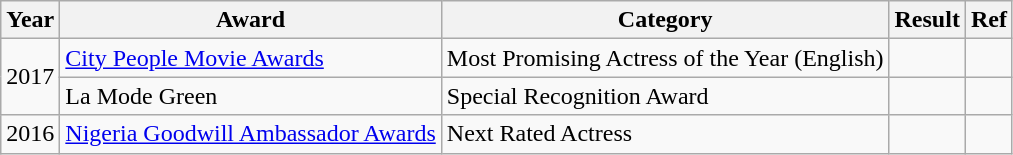<table class="wikitable sortable">
<tr>
<th>Year</th>
<th>Award</th>
<th>Category</th>
<th>Result</th>
<th>Ref</th>
</tr>
<tr>
<td rowspan = "2">2017</td>
<td><a href='#'>City People Movie Awards</a></td>
<td>Most Promising Actress of the Year (English)</td>
<td></td>
<td></td>
</tr>
<tr>
<td>La Mode Green</td>
<td>Special Recognition Award</td>
<td></td>
<td></td>
</tr>
<tr>
<td>2016</td>
<td><a href='#'>Nigeria Goodwill Ambassador Awards</a></td>
<td>Next Rated Actress</td>
<td></td>
<td></td>
</tr>
</table>
